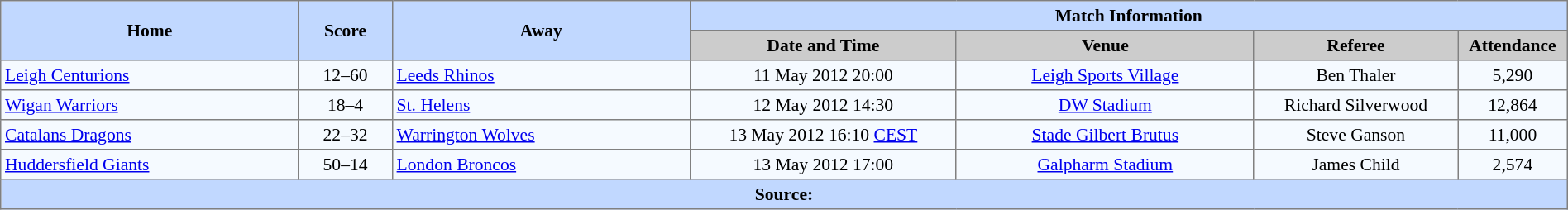<table border=1 style="border-collapse:collapse; font-size:90%; text-align:center;" cellpadding=3 cellspacing=0 width=100%>
<tr bgcolor=#C1D8FF>
<th rowspan=2 width=19%>Home</th>
<th rowspan=2 width=6%>Score</th>
<th rowspan=2 width=19%>Away</th>
<th colspan=6>Match Information</th>
</tr>
<tr bgcolor=#CCCCCC>
<th width=17%>Date and Time</th>
<th width=19%>Venue</th>
<th width=13%>Referee</th>
<th width=7%>Attendance</th>
</tr>
<tr bgcolor=#F5FAFF>
<td align=left> <a href='#'>Leigh Centurions</a></td>
<td>12–60</td>
<td align=left> <a href='#'>Leeds Rhinos</a></td>
<td>11 May 2012 20:00</td>
<td><a href='#'>Leigh Sports Village</a></td>
<td>Ben Thaler</td>
<td>5,290</td>
</tr>
<tr bgcolor=#F5FAFF>
<td align=left> <a href='#'>Wigan Warriors</a></td>
<td>18–4</td>
<td align=left> <a href='#'>St. Helens</a></td>
<td>12 May 2012 14:30</td>
<td><a href='#'>DW Stadium</a></td>
<td>Richard Silverwood</td>
<td>12,864</td>
</tr>
<tr bgcolor=#F5FAFF>
<td align=left> <a href='#'>Catalans Dragons</a></td>
<td>22–32</td>
<td align=left> <a href='#'>Warrington Wolves</a></td>
<td>13 May 2012 16:10 <a href='#'>CEST</a></td>
<td><a href='#'>Stade Gilbert Brutus</a></td>
<td>Steve Ganson</td>
<td>11,000</td>
</tr>
<tr bgcolor=#F5FAFF>
<td align=left> <a href='#'>Huddersfield Giants</a></td>
<td>50–14</td>
<td align=left> <a href='#'>London Broncos</a></td>
<td>13 May 2012 17:00</td>
<td><a href='#'>Galpharm Stadium</a></td>
<td>James Child</td>
<td>2,574</td>
</tr>
<tr style="background:#c1d8ff;">
<th colspan=12>Source:</th>
</tr>
</table>
